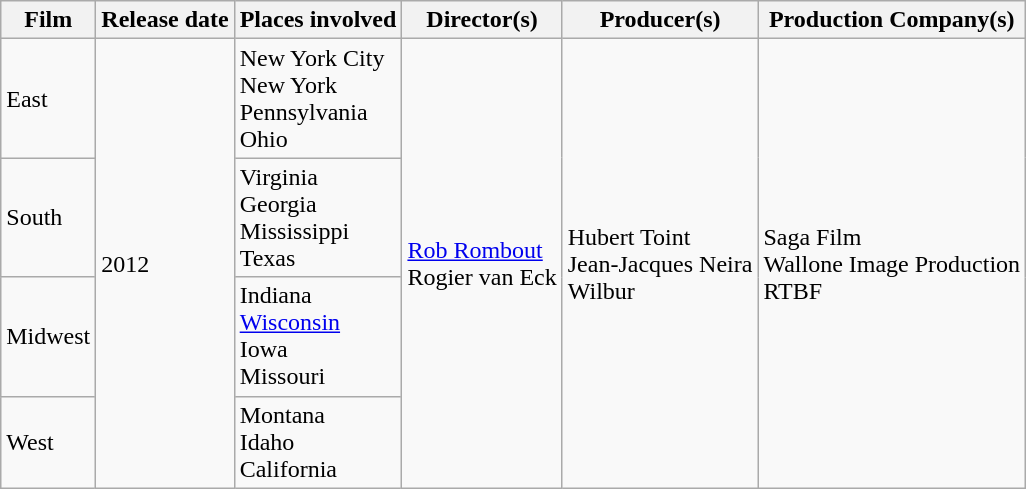<table class="wikitable sortable">
<tr>
<th>Film</th>
<th>Release date</th>
<th>Places involved</th>
<th>Director(s)</th>
<th>Producer(s)</th>
<th>Production Company(s)</th>
</tr>
<tr>
<td>East</td>
<td rowspan="4">2012</td>
<td>New York City<br>New York<br>Pennsylvania<br>Ohio</td>
<td rowspan="4"><a href='#'>Rob Rombout</a><br>Rogier van Eck</td>
<td rowspan="4">Hubert Toint<br>Jean-Jacques Neira<br>Wilbur</td>
<td rowspan="4">Saga Film<br>Wallone Image Production<br>RTBF</td>
</tr>
<tr>
<td>South</td>
<td>Virginia<br>Georgia<br>Mississippi<br>Texas</td>
</tr>
<tr>
<td>Midwest</td>
<td>Indiana<br><a href='#'>Wisconsin</a><br>Iowa<br>Missouri</td>
</tr>
<tr>
<td>West</td>
<td>Montana<br>Idaho<br>California</td>
</tr>
</table>
